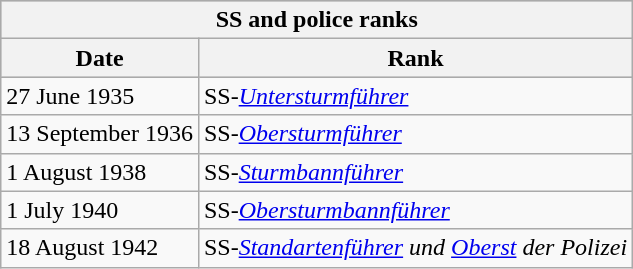<table class="wikitable float-right">
<tr bgcolor="silver">
<th colspan = "2">SS and police ranks</th>
</tr>
<tr bgcolor="silver">
<th>Date</th>
<th>Rank</th>
</tr>
<tr>
<td>27 June 1935</td>
<td>SS-<em><a href='#'>Untersturmführer</a></em></td>
</tr>
<tr>
<td>13 September 1936</td>
<td>SS-<em><a href='#'>Obersturmführer</a></em></td>
</tr>
<tr>
<td>1 August 1938</td>
<td>SS-<em><a href='#'>Sturmbannführer</a></em></td>
</tr>
<tr>
<td>1 July 1940</td>
<td>SS-<em><a href='#'>Obersturmbannführer</a></em></td>
</tr>
<tr>
<td>18 August 1942</td>
<td>SS-<em><a href='#'>Standartenführer</a> und <a href='#'>Oberst</a> der Polizei</em></td>
</tr>
</table>
